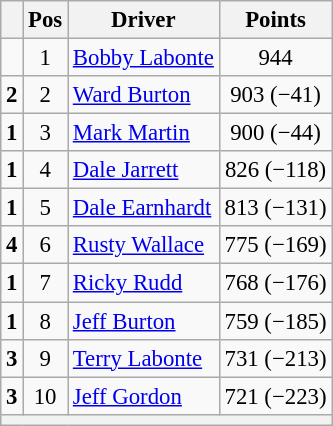<table class="wikitable" style="font-size: 95%;">
<tr>
<th></th>
<th>Pos</th>
<th>Driver</th>
<th>Points</th>
</tr>
<tr>
<td align="left"></td>
<td style="text-align:center;">1</td>
<td><a href='#'>Bobby Labonte</a></td>
<td style="text-align:center;">944</td>
</tr>
<tr>
<td align="left">  <strong>2</strong></td>
<td style="text-align:center;">2</td>
<td><a href='#'>Ward Burton</a></td>
<td style="text-align:center;">903 (−41)</td>
</tr>
<tr>
<td align="left">  <strong>1</strong></td>
<td style="text-align:center;">3</td>
<td><a href='#'>Mark Martin</a></td>
<td style="text-align:center;">900 (−44)</td>
</tr>
<tr>
<td align="left">  <strong>1</strong></td>
<td style="text-align:center;">4</td>
<td><a href='#'>Dale Jarrett</a></td>
<td style="text-align:center;">826 (−118)</td>
</tr>
<tr>
<td align="left">  <strong>1</strong></td>
<td style="text-align:center;">5</td>
<td><a href='#'>Dale Earnhardt</a></td>
<td style="text-align:center;">813 (−131)</td>
</tr>
<tr>
<td align="left">  <strong>4</strong></td>
<td style="text-align:center;">6</td>
<td><a href='#'>Rusty Wallace</a></td>
<td style="text-align:center;">775 (−169)</td>
</tr>
<tr>
<td align="left">  <strong>1</strong></td>
<td style="text-align:center;">7</td>
<td><a href='#'>Ricky Rudd</a></td>
<td style="text-align:center;">768 (−176)</td>
</tr>
<tr>
<td align="left">  <strong>1</strong></td>
<td style="text-align:center;">8</td>
<td><a href='#'>Jeff Burton</a></td>
<td style="text-align:center;">759 (−185)</td>
</tr>
<tr>
<td align="left">  <strong>3</strong></td>
<td style="text-align:center;">9</td>
<td><a href='#'>Terry Labonte</a></td>
<td style="text-align:center;">731 (−213)</td>
</tr>
<tr>
<td align="left">  <strong>3</strong></td>
<td style="text-align:center;">10</td>
<td><a href='#'>Jeff Gordon</a></td>
<td style="text-align:center;">721 (−223)</td>
</tr>
<tr class="sortbottom">
<th colspan="9"></th>
</tr>
</table>
